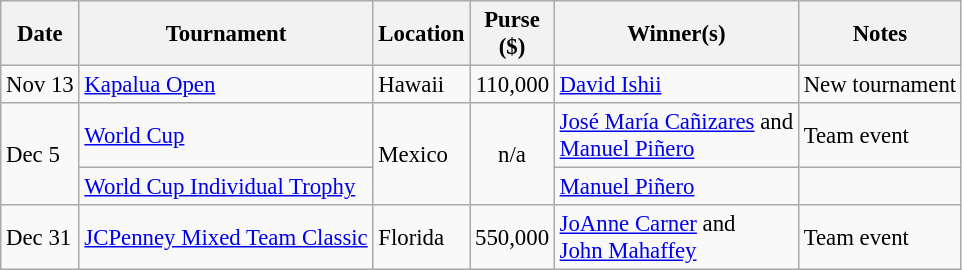<table class="wikitable" style="font-size:95%">
<tr>
<th>Date</th>
<th>Tournament</th>
<th>Location</th>
<th>Purse<br>($)</th>
<th>Winner(s)</th>
<th>Notes</th>
</tr>
<tr>
<td>Nov 13</td>
<td><a href='#'>Kapalua Open</a></td>
<td>Hawaii</td>
<td align=right>110,000</td>
<td> <a href='#'>David Ishii</a></td>
<td>New tournament</td>
</tr>
<tr>
<td rowspan=2>Dec 5</td>
<td><a href='#'>World Cup</a></td>
<td rowspan=2>Mexico</td>
<td rowspan=2 align=center>n/a</td>
<td> <a href='#'>José María Cañizares</a> and<br> <a href='#'>Manuel Piñero</a></td>
<td>Team event</td>
</tr>
<tr>
<td><a href='#'>World Cup Individual Trophy</a></td>
<td> <a href='#'>Manuel Piñero</a></td>
<td></td>
</tr>
<tr>
<td>Dec 31</td>
<td><a href='#'>JCPenney Mixed Team Classic</a></td>
<td>Florida</td>
<td align=right>550,000</td>
<td> <a href='#'>JoAnne Carner</a> and<br> <a href='#'>John Mahaffey</a></td>
<td>Team event</td>
</tr>
</table>
